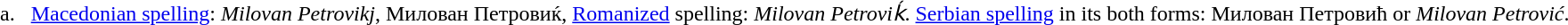<table style="margin-left:13px; line-height:150%">
<tr>
<td align="right" valign="top">a.  </td>
<td><a href='#'>Macedonian spelling</a>: <em>Milovan Petrovikj</em>, Милован Петровиќ, <a href='#'>Romanized</a> spelling: <em>Milovan Petroviḱ</em>. <a href='#'>Serbian spelling</a> in its both forms: Милован Петровић or <em>Milovan Petrović</em>.</td>
</tr>
</table>
